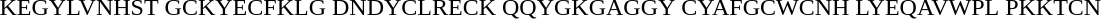<table>
<tr>
<td>KEGYLVNHST</td>
<td>GCKYECFKLG</td>
<td>DNDYCLRECK</td>
<td>QQYGKGAGGY</td>
<td>CYAFGCWCNH</td>
<td>LYEQAVWPL</td>
<td>PKKTCN</td>
</tr>
</table>
